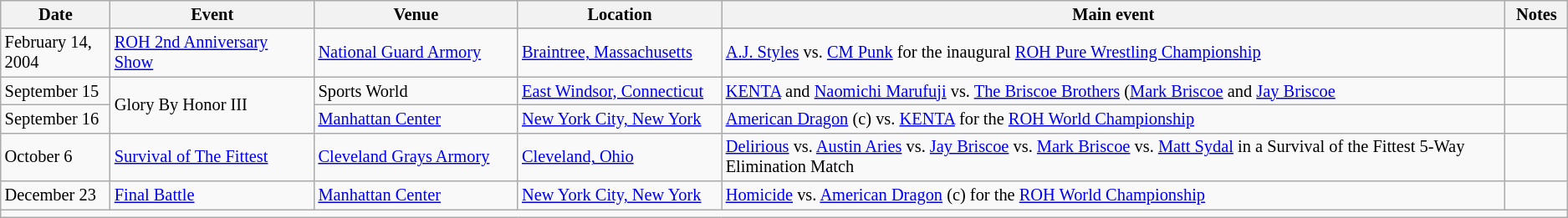<table class="sortable wikitable succession-box" style="font-size:85%;">
<tr>
<th width=7%>Date</th>
<th width="13%">Event</th>
<th width=13%>Venue</th>
<th width=13%>Location</th>
<th width=50%>Main event</th>
<th width=13%>Notes</th>
</tr>
<tr>
<td>February 14, 2004</td>
<td><a href='#'>ROH 2nd Anniversary Show</a></td>
<td><a href='#'>National Guard Armory</a></td>
<td><a href='#'>Braintree, Massachusetts</a></td>
<td><a href='#'>A.J. Styles</a> vs. <a href='#'>CM Punk</a> for the inaugural <a href='#'>ROH Pure Wrestling Championship</a></td>
<td></td>
</tr>
<tr>
<td>September 15</td>
<td rowspan=2>Glory By Honor III</td>
<td>Sports World</td>
<td><a href='#'>East Windsor, Connecticut</a></td>
<td><a href='#'>KENTA</a> and <a href='#'>Naomichi Marufuji</a> vs. <a href='#'>The Briscoe Brothers</a> (<a href='#'>Mark Briscoe</a> and <a href='#'>Jay Briscoe</a></td>
<td></td>
</tr>
<tr>
<td>September 16</td>
<td><a href='#'>Manhattan Center</a></td>
<td><a href='#'>New York City, New York</a></td>
<td><a href='#'>American Dragon</a> (c) vs. <a href='#'>KENTA</a> for the <a href='#'>ROH World Championship</a></td>
<td></td>
</tr>
<tr>
<td>October 6</td>
<td><a href='#'>Survival of The Fittest</a></td>
<td><a href='#'>Cleveland Grays Armory</a></td>
<td><a href='#'>Cleveland, Ohio</a></td>
<td><a href='#'>Delirious</a> vs. <a href='#'>Austin Aries</a> vs. <a href='#'>Jay Briscoe</a> vs. <a href='#'>Mark Briscoe</a> vs. <a href='#'>Matt Sydal</a> in a Survival of the Fittest 5-Way Elimination Match</td>
<td></td>
</tr>
<tr>
<td>December 23</td>
<td><a href='#'>Final Battle</a></td>
<td><a href='#'>Manhattan Center</a></td>
<td><a href='#'>New York City, New York</a></td>
<td><a href='#'>Homicide</a> vs. <a href='#'>American Dragon</a> (c) for the <a href='#'>ROH World Championship</a></td>
<td></td>
</tr>
<tr>
<td colspan="6"></td>
</tr>
</table>
